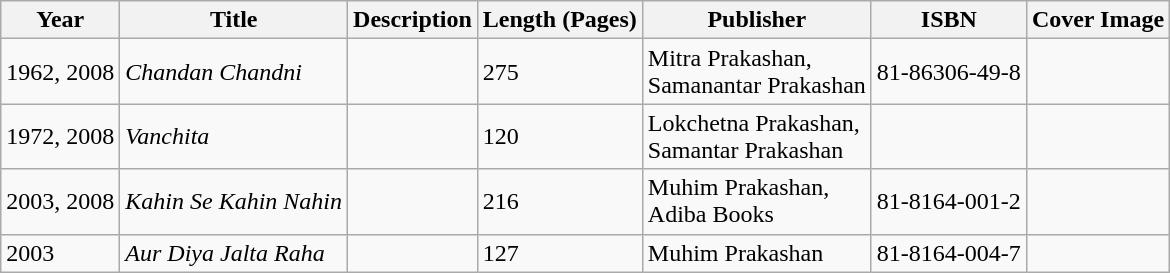<table class="wikitable">
<tr>
<th>Year</th>
<th>Title</th>
<th>Description</th>
<th>Length (Pages)</th>
<th>Publisher</th>
<th>ISBN</th>
<th>Cover Image</th>
</tr>
<tr>
<td>1962, 2008</td>
<td><em>Chandan Chandni</em></td>
<td></td>
<td>275</td>
<td>Mitra Prakashan,<br>Samanantar Prakashan</td>
<td>81-86306-49-8</td>
<td></td>
</tr>
<tr>
<td>1972, 2008</td>
<td><em>Vanchita</em></td>
<td></td>
<td>120</td>
<td>Lokchetna Prakashan,<br>Samantar Prakashan</td>
<td></td>
<td></td>
</tr>
<tr>
<td>2003, 2008</td>
<td><em>Kahin Se Kahin Nahin</em></td>
<td></td>
<td>216</td>
<td>Muhim Prakashan,<br>Adiba Books</td>
<td>81-8164-001-2</td>
<td></td>
</tr>
<tr>
<td>2003</td>
<td><em>Aur Diya Jalta Raha</em></td>
<td></td>
<td>127</td>
<td>Muhim Prakashan</td>
<td>81-8164-004-7</td>
<td></td>
</tr>
</table>
